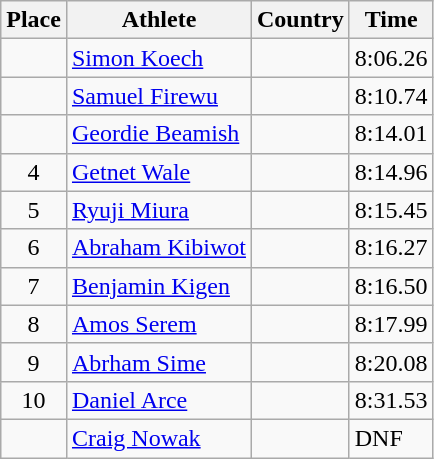<table class="wikitable">
<tr>
<th>Place</th>
<th>Athlete</th>
<th>Country</th>
<th>Time</th>
</tr>
<tr>
<td align=center></td>
<td><a href='#'>Simon Koech</a></td>
<td></td>
<td>8:06.26</td>
</tr>
<tr>
<td align=center></td>
<td><a href='#'>Samuel Firewu</a></td>
<td></td>
<td>8:10.74</td>
</tr>
<tr>
<td align=center></td>
<td><a href='#'>Geordie Beamish</a></td>
<td></td>
<td>8:14.01</td>
</tr>
<tr>
<td align=center>4</td>
<td><a href='#'>Getnet Wale</a></td>
<td></td>
<td>8:14.96</td>
</tr>
<tr>
<td align=center>5</td>
<td><a href='#'>Ryuji Miura</a></td>
<td></td>
<td>8:15.45</td>
</tr>
<tr>
<td align=center>6</td>
<td><a href='#'>Abraham Kibiwot</a></td>
<td></td>
<td>8:16.27</td>
</tr>
<tr>
<td align=center>7</td>
<td><a href='#'>Benjamin Kigen</a></td>
<td></td>
<td>8:16.50</td>
</tr>
<tr>
<td align=center>8</td>
<td><a href='#'>Amos Serem</a></td>
<td></td>
<td>8:17.99</td>
</tr>
<tr>
<td align=center>9</td>
<td><a href='#'>Abrham Sime</a></td>
<td></td>
<td>8:20.08</td>
</tr>
<tr>
<td align=center>10</td>
<td><a href='#'>Daniel Arce</a></td>
<td></td>
<td>8:31.53</td>
</tr>
<tr>
<td align=center></td>
<td><a href='#'>Craig Nowak</a></td>
<td></td>
<td>DNF</td>
</tr>
</table>
